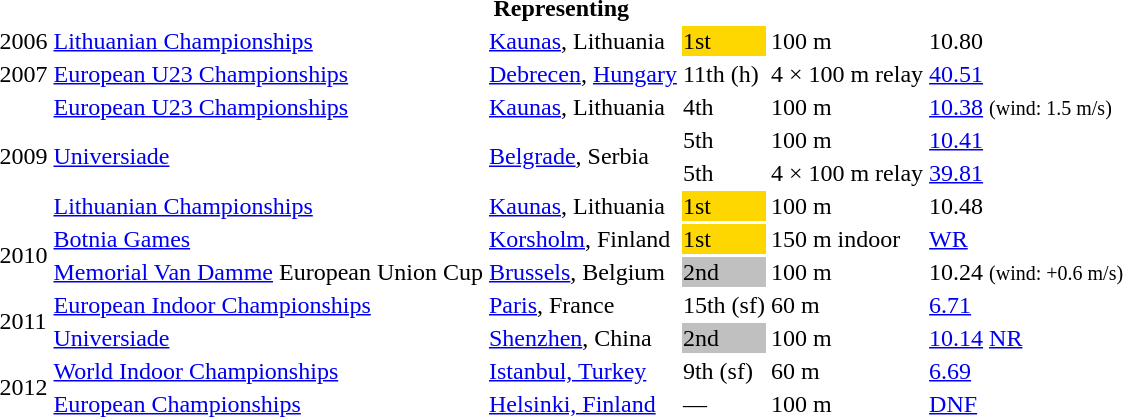<table>
<tr>
<th colspan="6">Representing </th>
</tr>
<tr>
<td>2006</td>
<td><a href='#'>Lithuanian Championships</a></td>
<td><a href='#'>Kaunas</a>, Lithuania</td>
<td bgcolor="gold">1st</td>
<td>100 m</td>
<td>10.80</td>
</tr>
<tr>
<td>2007</td>
<td><a href='#'>European U23 Championships</a></td>
<td><a href='#'>Debrecen</a>, <a href='#'>Hungary</a></td>
<td>11th (h)</td>
<td>4 × 100 m relay</td>
<td><a href='#'>40.51</a></td>
</tr>
<tr>
<td rowspan=4>2009</td>
<td><a href='#'>European U23 Championships</a></td>
<td><a href='#'>Kaunas</a>, Lithuania</td>
<td>4th</td>
<td>100 m</td>
<td><a href='#'>10.38</a> <small>(wind: 1.5 m/s)</small></td>
</tr>
<tr>
<td rowspan=2><a href='#'>Universiade</a></td>
<td rowspan=2><a href='#'>Belgrade</a>, Serbia</td>
<td>5th</td>
<td>100 m</td>
<td><a href='#'>10.41</a></td>
</tr>
<tr>
<td>5th</td>
<td>4 × 100 m relay</td>
<td><a href='#'>39.81</a></td>
</tr>
<tr>
<td><a href='#'>Lithuanian Championships</a></td>
<td><a href='#'>Kaunas</a>, Lithuania</td>
<td bgcolor="gold">1st</td>
<td>100 m</td>
<td>10.48</td>
</tr>
<tr>
<td rowspan=2>2010</td>
<td><a href='#'>Botnia Games</a></td>
<td><a href='#'>Korsholm</a>, Finland</td>
<td bgcolor="gold">1st</td>
<td>150 m indoor</td>
<td><a href='#'>WR</a></td>
</tr>
<tr>
<td><a href='#'>Memorial Van Damme</a> European Union Cup</td>
<td><a href='#'>Brussels</a>, Belgium</td>
<td bgcolor="silver">2nd</td>
<td>100 m</td>
<td>10.24 <small>(wind: +0.6 m/s)</small></td>
</tr>
<tr>
<td rowspan=2>2011</td>
<td><a href='#'>European Indoor Championships</a></td>
<td><a href='#'>Paris</a>, France</td>
<td>15th (sf)</td>
<td>60 m</td>
<td><a href='#'>6.71</a></td>
</tr>
<tr>
<td><a href='#'>Universiade</a></td>
<td><a href='#'>Shenzhen</a>, China</td>
<td bgcolor=silver>2nd</td>
<td>100 m</td>
<td><a href='#'>10.14</a> <a href='#'>NR</a></td>
</tr>
<tr>
<td rowspan=2>2012</td>
<td><a href='#'>World Indoor Championships</a></td>
<td><a href='#'>Istanbul, Turkey</a></td>
<td>9th (sf)</td>
<td>60 m</td>
<td><a href='#'>6.69</a></td>
</tr>
<tr>
<td><a href='#'>European Championships</a></td>
<td><a href='#'>Helsinki, Finland</a></td>
<td>—</td>
<td>100 m</td>
<td><a href='#'>DNF</a></td>
</tr>
</table>
